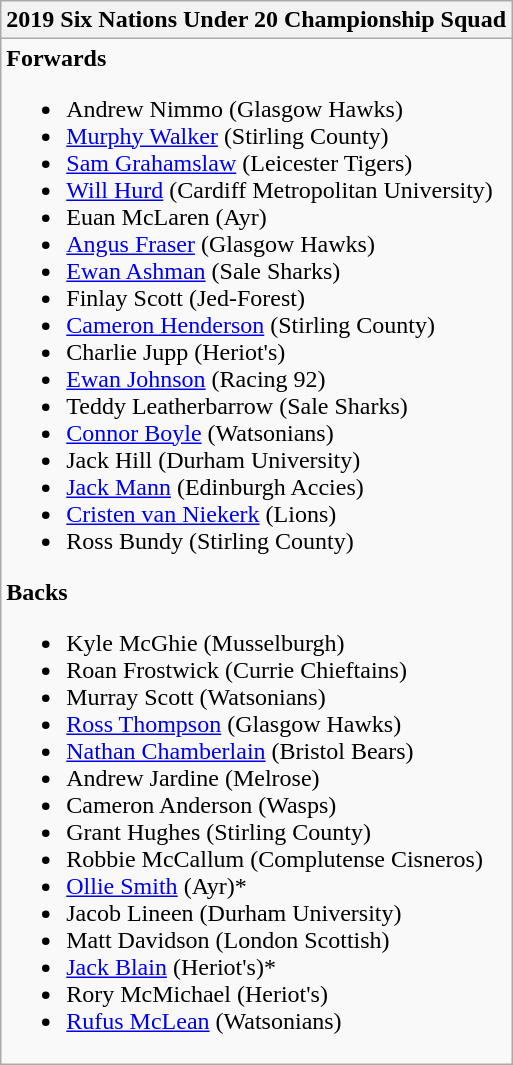<table class="wikitable collapsible collapsed">
<tr>
<th>2019 Six Nations Under 20 Championship Squad</th>
</tr>
<tr>
<td><strong>Forwards</strong><br><ul><li>Andrew Nimmo (Glasgow Hawks)</li><li><a href='#'>Murphy Walker</a> (Stirling County)</li><li><a href='#'>Sam Grahamslaw</a> (Leicester Tigers)</li><li><a href='#'>Will Hurd</a> (Cardiff Metropolitan University)</li><li>Euan McLaren (Ayr)</li><li><a href='#'>Angus Fraser</a> (Glasgow Hawks)</li><li><a href='#'>Ewan Ashman</a> (Sale Sharks)</li><li>Finlay Scott (Jed-Forest)</li><li><a href='#'>Cameron Henderson</a> (Stirling County)</li><li>Charlie Jupp (Heriot's)</li><li><a href='#'>Ewan Johnson</a> (Racing 92)</li><li>Teddy Leatherbarrow (Sale Sharks)</li><li><a href='#'>Connor Boyle</a> (Watsonians)</li><li>Jack Hill (Durham University)</li><li><a href='#'>Jack Mann</a> (Edinburgh Accies)</li><li><a href='#'>Cristen van Niekerk</a> (Lions)</li><li>Ross Bundy (Stirling County)</li></ul><strong>Backs</strong><ul><li>Kyle McGhie (Musselburgh)</li><li>Roan Frostwick (Currie Chieftains)</li><li>Murray Scott (Watsonians)</li><li><a href='#'>Ross Thompson</a> (Glasgow Hawks)</li><li><a href='#'>Nathan Chamberlain</a> (Bristol Bears)</li><li>Andrew Jardine (Melrose)</li><li>Cameron Anderson (Wasps)</li><li>Grant Hughes (Stirling County)</li><li>Robbie McCallum (Complutense Cisneros)</li><li><a href='#'>Ollie Smith</a> (Ayr)*</li><li>Jacob Lineen (Durham University)</li><li>Matt Davidson (London Scottish)</li><li><a href='#'>Jack Blain</a> (Heriot's)*</li><li>Rory McMichael (Heriot's)</li><li><a href='#'>Rufus McLean</a> (Watsonians)</li></ul></td>
</tr>
</table>
